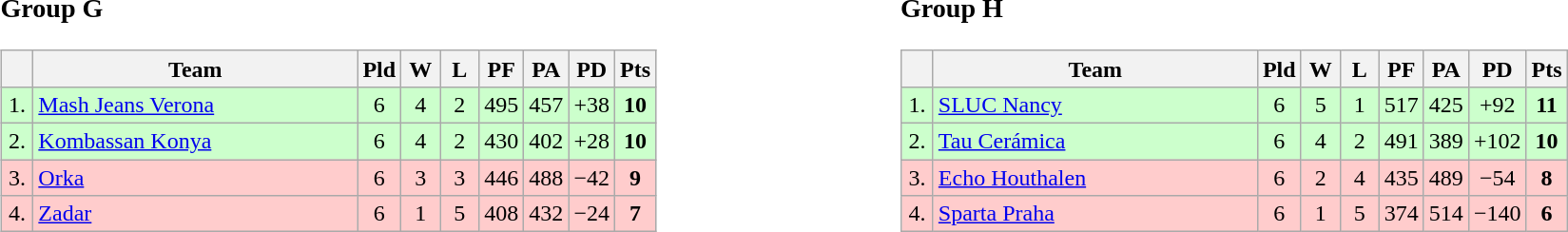<table>
<tr>
<td style="vertical-align:top; width:33%;"><br><h3>Group G</h3><table class="wikitable" style="text-align:center">
<tr>
<th width=15></th>
<th width=220>Team</th>
<th width=20>Pld</th>
<th width="20">W</th>
<th width="20">L</th>
<th width="20">PF</th>
<th width="20">PA</th>
<th width="20">PD</th>
<th width="20">Pts</th>
</tr>
<tr style="background:#cfc;">
<td>1.</td>
<td align=left> <a href='#'>Mash Jeans Verona</a></td>
<td>6</td>
<td>4</td>
<td>2</td>
<td>495</td>
<td>457</td>
<td>+38</td>
<td><strong>10</strong></td>
</tr>
<tr style="background:#cfc;">
<td>2.</td>
<td align=left> <a href='#'>Kombassan Konya</a></td>
<td>6</td>
<td>4</td>
<td>2</td>
<td>430</td>
<td>402</td>
<td>+28</td>
<td><strong>10</strong></td>
</tr>
<tr style="background:#fcc;">
<td>3.</td>
<td align=left> <a href='#'>Orka</a></td>
<td>6</td>
<td>3</td>
<td>3</td>
<td>446</td>
<td>488</td>
<td>−42</td>
<td><strong>9</strong></td>
</tr>
<tr style="background:#fcc;">
<td>4.</td>
<td align=left> <a href='#'>Zadar</a></td>
<td>6</td>
<td>1</td>
<td>5</td>
<td>408</td>
<td>432</td>
<td>−24</td>
<td><strong>7</strong></td>
</tr>
</table>
</td>
<td style="vertical-align:top; width:33%;"><br><h3>Group H</h3><table class="wikitable" style="text-align:center">
<tr>
<th width=15></th>
<th width=220>Team</th>
<th width=20>Pld</th>
<th width="20">W</th>
<th width="20">L</th>
<th width="20">PF</th>
<th width="20">PA</th>
<th width="20">PD</th>
<th width="20">Pts</th>
</tr>
<tr style="background:#cfc;">
<td>1.</td>
<td align=left> <a href='#'>SLUC Nancy</a></td>
<td>6</td>
<td>5</td>
<td>1</td>
<td>517</td>
<td>425</td>
<td>+92</td>
<td><strong>11</strong></td>
</tr>
<tr style="background:#cfc;">
<td>2.</td>
<td align=left> <a href='#'>Tau Cerámica</a></td>
<td>6</td>
<td>4</td>
<td>2</td>
<td>491</td>
<td>389</td>
<td>+102</td>
<td><strong>10</strong></td>
</tr>
<tr style="background:#fcc;">
<td>3.</td>
<td align=left> <a href='#'>Echo Houthalen</a></td>
<td>6</td>
<td>2</td>
<td>4</td>
<td>435</td>
<td>489</td>
<td>−54</td>
<td><strong>8</strong></td>
</tr>
<tr style="background:#fcc;">
<td>4.</td>
<td align=left> <a href='#'>Sparta Praha</a></td>
<td>6</td>
<td>1</td>
<td>5</td>
<td>374</td>
<td>514</td>
<td>−140</td>
<td><strong>6</strong></td>
</tr>
</table>
</td>
</tr>
</table>
